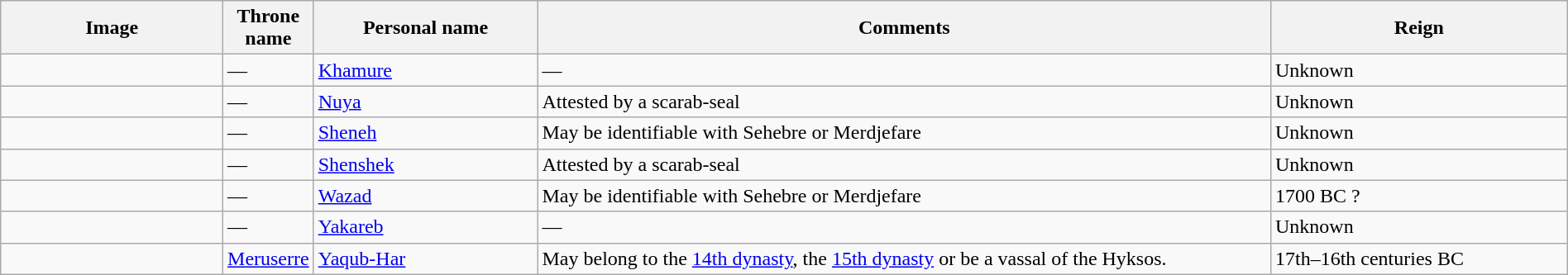<table class="wikitable" width="100%">
<tr>
<th width="15%">Image</th>
<th>Throne name</th>
<th width="15%">Personal name</th>
<th width="50%">Comments</th>
<th width="20%">Reign</th>
</tr>
<tr>
<td></td>
<td>—</td>
<td><a href='#'>Khamure</a></td>
<td>—</td>
<td>Unknown</td>
</tr>
<tr>
<td></td>
<td>—</td>
<td><a href='#'>Nuya</a></td>
<td>Attested by a scarab-seal</td>
<td>Unknown</td>
</tr>
<tr>
<td></td>
<td>—</td>
<td><a href='#'>Sheneh</a></td>
<td>May be identifiable with Sehebre or Merdjefare</td>
<td>Unknown</td>
</tr>
<tr>
<td></td>
<td>—</td>
<td><a href='#'>Shenshek</a></td>
<td>Attested by a scarab-seal</td>
<td>Unknown</td>
</tr>
<tr>
<td></td>
<td>—</td>
<td><a href='#'>Wazad</a></td>
<td>May be identifiable with Sehebre or Merdjefare</td>
<td> 1700 BC ?</td>
</tr>
<tr>
<td></td>
<td>—</td>
<td><a href='#'>Yakareb</a></td>
<td>—</td>
<td>Unknown</td>
</tr>
<tr>
<td></td>
<td><a href='#'>Meruserre</a></td>
<td><a href='#'>Yaqub-Har</a></td>
<td>May belong to the <a href='#'>14th dynasty</a>, the <a href='#'>15th dynasty</a> or be a vassal of the Hyksos.</td>
<td>17th–16th centuries BC</td>
</tr>
</table>
